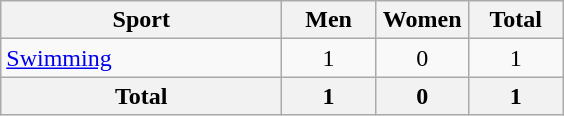<table class="wikitable sortable" style="text-align:center;">
<tr>
<th width=180>Sport</th>
<th width=55>Men</th>
<th width=55>Women</th>
<th width=55>Total</th>
</tr>
<tr>
<td align=left><a href='#'>Swimming</a></td>
<td>1</td>
<td>0</td>
<td>1</td>
</tr>
<tr>
<th>Total</th>
<th>1</th>
<th>0</th>
<th>1</th>
</tr>
</table>
